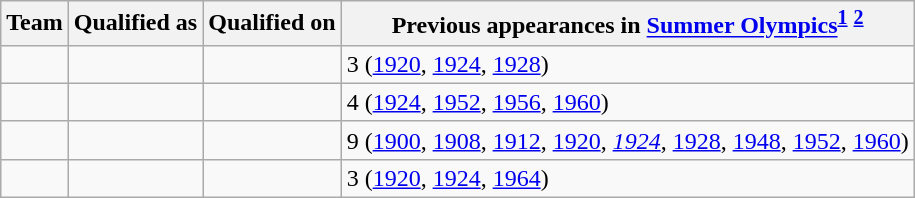<table class="wikitable sortable">
<tr>
<th>Team</th>
<th>Qualified as</th>
<th>Qualified on</th>
<th data-sort-type="number">Previous appearances in <a href='#'>Summer Olympics</a><sup><a href='#'>1</a></sup> <sup><a href='#'>2</a></sup></th>
</tr>
<tr>
<td></td>
<td></td>
<td></td>
<td>3 (<a href='#'>1920</a>, <a href='#'>1924</a>, <a href='#'>1928</a>)</td>
</tr>
<tr>
<td></td>
<td></td>
<td></td>
<td>4 (<a href='#'>1924</a>, <a href='#'>1952</a>, <a href='#'>1956</a>, <a href='#'>1960</a>)</td>
</tr>
<tr>
<td></td>
<td></td>
<td></td>
<td>9 (<a href='#'>1900</a>, <a href='#'>1908</a>, <a href='#'>1912</a>, <a href='#'>1920</a>, <em><a href='#'>1924</a></em>, <a href='#'>1928</a>, <a href='#'>1948</a>, <a href='#'>1952</a>, <a href='#'>1960</a>)</td>
</tr>
<tr>
<td></td>
<td></td>
<td></td>
<td>3 (<a href='#'>1920</a>, <a href='#'>1924</a>, <a href='#'>1964</a>)</td>
</tr>
</table>
